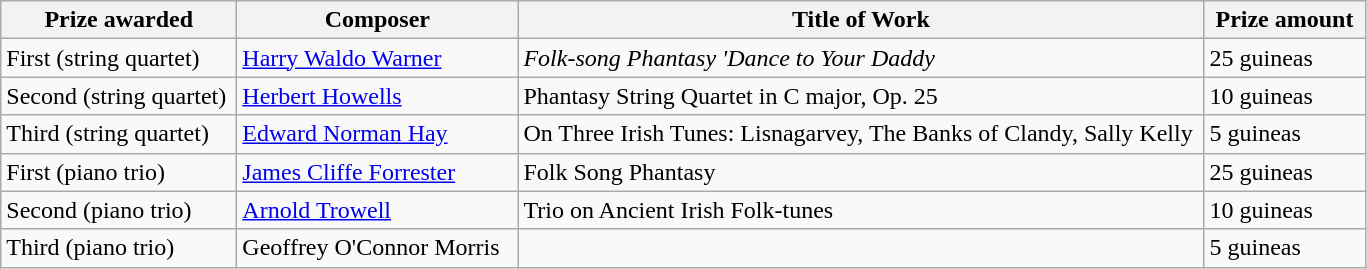<table class="wikitable">
<tr>
<th style="width: 150px;">Prize awarded</th>
<th style="width: 180px;">Composer</th>
<th style="width: 450px;">Title of Work</th>
<th style="width: 100px;">Prize amount</th>
</tr>
<tr>
<td>First (string quartet)</td>
<td><a href='#'>Harry Waldo Warner</a></td>
<td><em>Folk-song Phantasy 'Dance to Your Daddy<strong></td>
<td>25 guineas</td>
</tr>
<tr>
<td>Second (string quartet)</td>
<td><a href='#'>Herbert Howells</a></td>
<td></em>Phantasy String Quartet in C major, Op. 25<em></td>
<td>10 guineas</td>
</tr>
<tr>
<td>Third (string quartet)</td>
<td><a href='#'>Edward Norman Hay</a></td>
<td></em>On Three Irish Tunes: Lisnagarvey, The Banks of Clandy, Sally Kelly<em></td>
<td>5 guineas</td>
</tr>
<tr>
<td>First (piano trio)</td>
<td><a href='#'>James Cliffe Forrester</a></td>
<td></em>Folk Song Phantasy<em></td>
<td>25 guineas</td>
</tr>
<tr>
<td>Second (piano trio)</td>
<td><a href='#'>Arnold Trowell</a></td>
<td></em>Trio on Ancient Irish Folk-tunes<em></td>
<td>10 guineas</td>
</tr>
<tr>
<td>Third (piano trio)</td>
<td>Geoffrey O'Connor Morris</td>
<td></td>
<td>5 guineas</td>
</tr>
</table>
